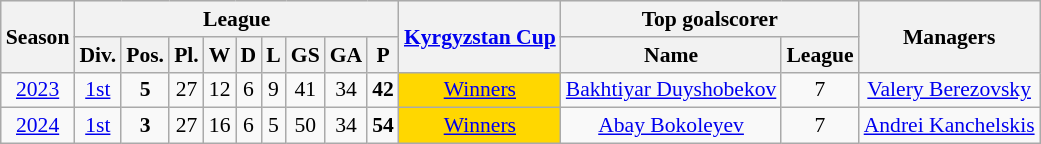<table class="wikitable mw-collapsible mw-collapsed" align=center cellspacing="0" cellpadding="3" style="border:1px solid #AAAAAA; font-size:90%">
<tr style="background:#efefef;">
<th rowspan="2">Season</th>
<th colspan="9">League</th>
<th rowspan="2"><a href='#'>Kyrgyzstan Cup</a></th>
<th colspan="2">Top goalscorer</th>
<th rowspan="2">Managers</th>
</tr>
<tr>
<th>Div.</th>
<th>Pos.</th>
<th>Pl.</th>
<th>W</th>
<th>D</th>
<th>L</th>
<th>GS</th>
<th>GA</th>
<th>P</th>
<th>Name</th>
<th>League</th>
</tr>
<tr>
<td align=center><a href='#'>2023</a></td>
<td align=center><a href='#'>1st</a></td>
<td align=center><strong>5</strong></td>
<td align=center>27</td>
<td align=center>12</td>
<td align=center>6</td>
<td align=center>9</td>
<td align=center>41</td>
<td align=center>34</td>
<td align=center><strong>42</strong></td>
<td style="text-align:center; background:gold;"><a href='#'>Winners</a></td>
<td align=center> <a href='#'>Bakhtiyar Duyshobekov</a></td>
<td align=center>7</td>
<td align=center> <a href='#'>Valery Berezovsky</a></td>
</tr>
<tr>
<td align=center><a href='#'>2024</a></td>
<td align=center><a href='#'>1st</a></td>
<td align=center><strong>3</strong></td>
<td align=center>27</td>
<td align=center>16</td>
<td align=center>6</td>
<td align=center>5</td>
<td align=center>50</td>
<td align=center>34</td>
<td align=center><strong>54</strong></td>
<td style="text-align:center; background:gold;"><a href='#'>Winners</a></td>
<td align=center> <a href='#'>Abay Bokoleyev</a></td>
<td align=center>7</td>
<td align=center> <a href='#'>Andrei Kanchelskis</a></td>
</tr>
</table>
